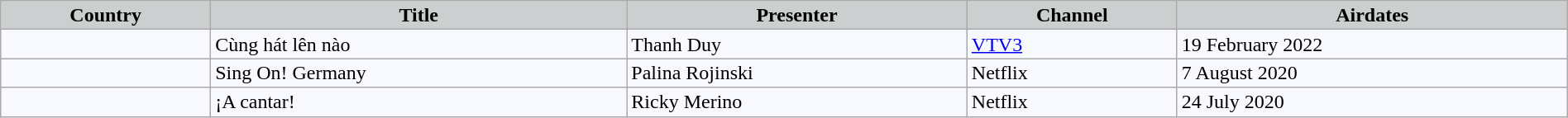<table class="wikitable sortable" style="text-align:left; font-size:100%; line-height:16px; background:#F8F8FF; width:100%;">
<tr>
<th scope="col" style="background-color:#cccfcf;">Country</th>
<th scope="col" style="background-color:#cccfcf;">Title</th>
<th scope="col" style="background-color:#cccfcf;">Presenter</th>
<th scope="col" style="background-color:#cccfcf;">Channel</th>
<th scope="col" style="background-color:#cccfcf;">Airdates</th>
</tr>
<tr>
<td></td>
<td>Cùng hát lên nào</td>
<td>Thanh Duy</td>
<td><a href='#'>VTV3</a></td>
<td>19 February 2022</td>
</tr>
<tr>
<td></td>
<td>Sing On! Germany</td>
<td>Palina Rojinski</td>
<td>Netflix</td>
<td>7 August 2020</td>
</tr>
<tr>
<td></td>
<td>¡A cantar!</td>
<td>Ricky Merino</td>
<td>Netflix</td>
<td>24 July 2020</td>
</tr>
</table>
